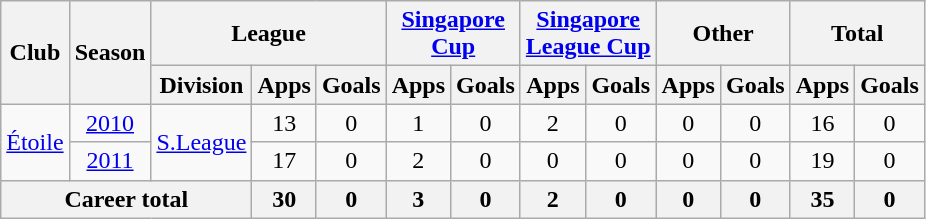<table class="wikitable" style="text-align: center">
<tr>
<th rowspan="2">Club</th>
<th rowspan="2">Season</th>
<th colspan="3">League</th>
<th colspan="2"><a href='#'>Singapore<br>Cup</a></th>
<th colspan="2"><a href='#'>Singapore<br>League Cup</a></th>
<th colspan="2">Other</th>
<th colspan="2">Total</th>
</tr>
<tr>
<th>Division</th>
<th>Apps</th>
<th>Goals</th>
<th>Apps</th>
<th>Goals</th>
<th>Apps</th>
<th>Goals</th>
<th>Apps</th>
<th>Goals</th>
<th>Apps</th>
<th>Goals</th>
</tr>
<tr>
<td rowspan="2"><a href='#'>Étoile</a></td>
<td><a href='#'>2010</a></td>
<td rowspan="2"><a href='#'>S.League</a></td>
<td>13</td>
<td>0</td>
<td>1</td>
<td>0</td>
<td>2</td>
<td>0</td>
<td>0</td>
<td>0</td>
<td>16</td>
<td>0</td>
</tr>
<tr>
<td><a href='#'>2011</a></td>
<td>17</td>
<td>0</td>
<td>2</td>
<td>0</td>
<td>0</td>
<td>0</td>
<td>0</td>
<td>0</td>
<td>19</td>
<td>0</td>
</tr>
<tr>
<th colspan="3"><strong>Career total</strong></th>
<th>30</th>
<th>0</th>
<th>3</th>
<th>0</th>
<th>2</th>
<th>0</th>
<th>0</th>
<th>0</th>
<th>35</th>
<th>0</th>
</tr>
</table>
